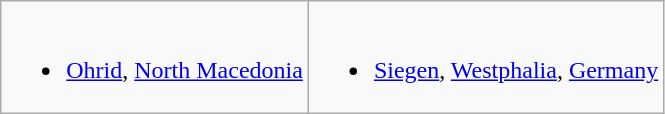<table class="wikitable">
<tr valign="top">
<td><br><ul><li> <a href='#'>Ohrid</a>, <a href='#'>North Macedonia</a></li></ul></td>
<td><br><ul><li> <a href='#'>Siegen</a>, <a href='#'>Westphalia</a>, <a href='#'>Germany</a></li></ul></td>
</tr>
</table>
